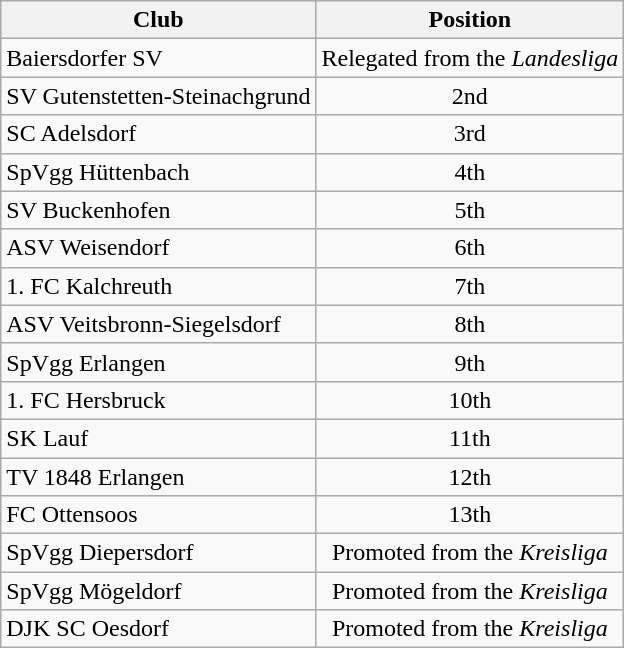<table class="wikitable sortable" style="text-align:center">
<tr>
<th>Club</th>
<th>Position</th>
</tr>
<tr>
<td style="text-align:left;">Baiersdorfer SV</td>
<td>Relegated from the <em>Landesliga</em></td>
</tr>
<tr>
<td style="text-align:left;">SV Gutenstetten-Steinachgrund</td>
<td>2nd</td>
</tr>
<tr>
<td style="text-align:left;">SC Adelsdorf</td>
<td>3rd</td>
</tr>
<tr>
<td style="text-align:left;">SpVgg Hüttenbach</td>
<td>4th</td>
</tr>
<tr>
<td style="text-align:left;">SV Buckenhofen</td>
<td>5th</td>
</tr>
<tr>
<td style="text-align:left;">ASV Weisendorf</td>
<td>6th</td>
</tr>
<tr>
<td style="text-align:left;">1. FC Kalchreuth</td>
<td>7th</td>
</tr>
<tr>
<td style="text-align:left;">ASV Veitsbronn-Siegelsdorf</td>
<td>8th</td>
</tr>
<tr>
<td style="text-align:left;">SpVgg Erlangen</td>
<td>9th</td>
</tr>
<tr>
<td style="text-align:left;">1. FC Hersbruck</td>
<td>10th</td>
</tr>
<tr>
<td style="text-align:left;">SK Lauf</td>
<td>11th</td>
</tr>
<tr>
<td style="text-align:left;">TV 1848 Erlangen</td>
<td>12th</td>
</tr>
<tr>
<td style="text-align:left;">FC Ottensoos</td>
<td>13th</td>
</tr>
<tr>
<td style="text-align:left;">SpVgg Diepersdorf</td>
<td>Promoted from the <em>Kreisliga</em></td>
</tr>
<tr>
<td style="text-align:left;">SpVgg Mögeldorf</td>
<td>Promoted from the <em>Kreisliga</em></td>
</tr>
<tr>
<td style="text-align:left;">DJK SC Oesdorf</td>
<td>Promoted from the <em>Kreisliga</em></td>
</tr>
</table>
